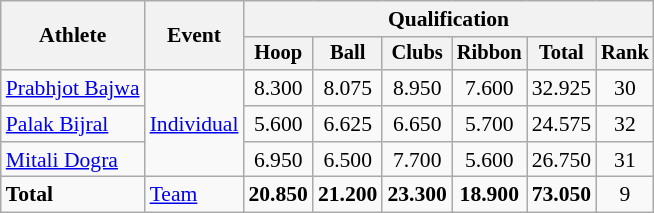<table class=wikitable style="text-align:center; font-size:90%">
<tr>
<th rowspan="2">Athlete</th>
<th rowspan="2">Event</th>
<th colspan=6>Qualification</th>
</tr>
<tr style="font-size:95%">
<th>Hoop</th>
<th>Ball</th>
<th>Clubs</th>
<th>Ribbon</th>
<th>Total</th>
<th>Rank</th>
</tr>
<tr>
<td align=left><a href='#'>Prabhjot Bajwa</a></td>
<td align=left rowspan=3><a href='#'>Individual</a></td>
<td>8.300</td>
<td>8.075</td>
<td>8.950</td>
<td>7.600</td>
<td>32.925</td>
<td>30</td>
</tr>
<tr>
<td align=left><a href='#'>Palak Bijral</a></td>
<td>5.600</td>
<td>6.625</td>
<td>6.650</td>
<td>5.700</td>
<td>24.575</td>
<td>32</td>
</tr>
<tr>
<td align=left><a href='#'>Mitali Dogra</a></td>
<td>6.950</td>
<td>6.500</td>
<td>7.700</td>
<td>5.600</td>
<td>26.750</td>
<td>31</td>
</tr>
<tr>
<td align=left><strong>Total</strong></td>
<td align=left><a href='#'>Team</a></td>
<td><strong>20.850</strong></td>
<td><strong>21.200</strong></td>
<td><strong>23.300</strong></td>
<td><strong>18.900</strong></td>
<td><strong>73.050</strong></td>
<td>9</td>
</tr>
</table>
